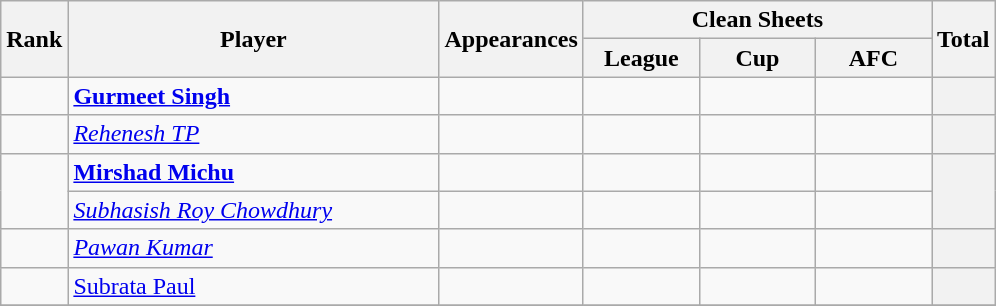<table class="wikitable">
<tr>
<th rowspan="2" width="30px">Rank</th>
<th rowspan="2" width="240px">Player</th>
<th rowspan="2">Appearances</th>
<th colspan="3" width="210px">Clean Sheets</th>
<th rowspan="2">Total</th>
</tr>
<tr>
<th width="70px">League</th>
<th width="70px">Cup</th>
<th width="70px">AFC</th>
</tr>
<tr>
<td></td>
<td> <strong><a href='#'>Gurmeet Singh</a></strong></td>
<td></td>
<td></td>
<td></td>
<td></td>
<th></th>
</tr>
<tr>
<td></td>
<td><em> <a href='#'>Rehenesh TP</a></em></td>
<td></td>
<td></td>
<td></td>
<td></td>
<th></th>
</tr>
<tr>
<td rowspan="2"></td>
<td> <strong><a href='#'>Mirshad Michu</a></strong></td>
<td></td>
<td></td>
<td></td>
<td></td>
<th rowspan="2"></th>
</tr>
<tr>
<td><em> <a href='#'>Subhasish Roy Chowdhury</a></em></td>
<td></td>
<td></td>
<td></td>
<td></td>
</tr>
<tr>
<td></td>
<td><em> <a href='#'>Pawan Kumar</a></em></td>
<td></td>
<td></td>
<td></td>
<td></td>
<th></th>
</tr>
<tr>
<td></td>
<td> <a href='#'>Subrata Paul</a></td>
<td></td>
<td></td>
<td></td>
<td></td>
<th></th>
</tr>
<tr>
</tr>
</table>
